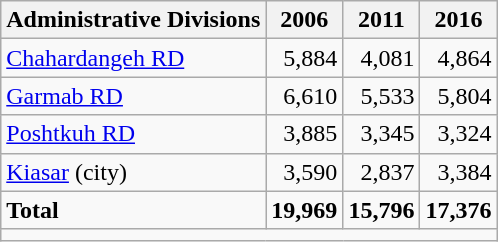<table class="wikitable">
<tr>
<th>Administrative Divisions</th>
<th>2006</th>
<th>2011</th>
<th>2016</th>
</tr>
<tr>
<td><a href='#'>Chahardangeh RD</a></td>
<td style="text-align: right;">5,884</td>
<td style="text-align: right;">4,081</td>
<td style="text-align: right;">4,864</td>
</tr>
<tr>
<td><a href='#'>Garmab RD</a></td>
<td style="text-align: right;">6,610</td>
<td style="text-align: right;">5,533</td>
<td style="text-align: right;">5,804</td>
</tr>
<tr>
<td><a href='#'>Poshtkuh RD</a></td>
<td style="text-align: right;">3,885</td>
<td style="text-align: right;">3,345</td>
<td style="text-align: right;">3,324</td>
</tr>
<tr>
<td><a href='#'>Kiasar</a> (city)</td>
<td style="text-align: right;">3,590</td>
<td style="text-align: right;">2,837</td>
<td style="text-align: right;">3,384</td>
</tr>
<tr>
<td><strong>Total</strong></td>
<td style="text-align: right;"><strong>19,969</strong></td>
<td style="text-align: right;"><strong>15,796</strong></td>
<td style="text-align: right;"><strong>17,376</strong></td>
</tr>
<tr>
<td colspan=4></td>
</tr>
</table>
